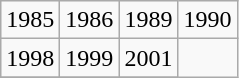<table class="wikitable">
<tr>
<td>1985</td>
<td>1986</td>
<td>1989</td>
<td>1990</td>
</tr>
<tr>
<td>1998</td>
<td>1999</td>
<td>2001</td>
</tr>
<tr>
</tr>
</table>
